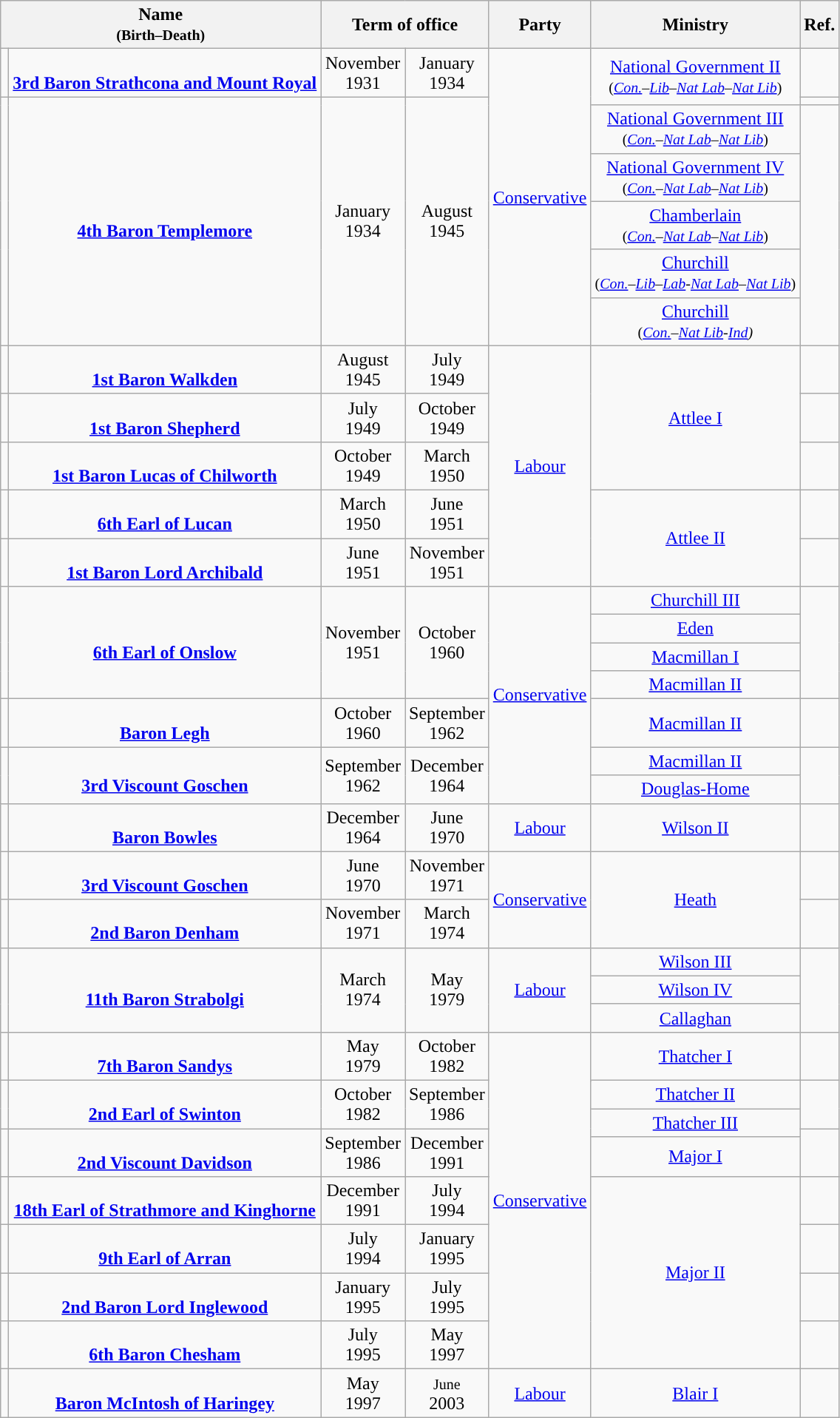<table class="wikitable" style="text-align:center">
<tr>
<th colspan="2">Name<br><small>(Birth–Death)</small></th>
<th colspan="2">Term of office</th>
<th>Party</th>
<th>Ministry</th>
<th><abbr>Ref.</abbr></th>
</tr>
<tr>
<td rowspan="1" style="background-color: "></td>
<td><a href='#'><br><strong>3rd Baron Strathcona and Mount Royal</strong></a></td>
<td>November<br>1931</td>
<td>January<br>1934</td>
<td rowspan="7" ><a href='#'>Conservative</a></td>
<td rowspan=2 ><a href='#'>National Government II</a><br><small>(<em><a href='#'>Con.</a>–<a href='#'>Lib</a>–<a href='#'>Nat Lab</a>–<a href='#'>Nat Lib</a></em>)</small></td>
<td></td>
</tr>
<tr>
<td rowspan="6" style="background-color: "></td>
<td rowspan="6"><a href='#'><br><strong>4th Baron Templemore</strong></a></td>
<td rowspan="6">January<br>1934</td>
<td rowspan="6">August<br>1945</td>
<td></td>
</tr>
<tr>
<td rowspan=1 ><a href='#'>National Government III</a><br><small>(<em><a href='#'>Con.</a>–<a href='#'>Nat Lab</a>–<a href='#'>Nat Lib</a></em>)</small></td>
<td rowspan="5"></td>
</tr>
<tr>
<td rowspan=1 ><a href='#'>National Government IV</a><br><small>(<em><a href='#'>Con.</a>–<a href='#'>Nat Lab</a>–<a href='#'>Nat Lib</a></em>)</small></td>
</tr>
<tr>
<td rowspan=1 ><a href='#'>Chamberlain </a><br><small>(<em><a href='#'>Con.</a>–<a href='#'>Nat Lab</a>–<a href='#'>Nat Lib</a></em>)</small></td>
</tr>
<tr>
<td rowspan=1 ><a href='#'>Churchill </a><br><small>(<em><a href='#'>Con.</a>–<a href='#'>Lib</a>–<a href='#'>Lab</a>-<a href='#'>Nat Lab</a>–<a href='#'>Nat Lib</a></em>)</small></td>
</tr>
<tr>
<td rowspan=1 ><a href='#'>Churchill </a><br><small>(<em><a href='#'>Con.</a>–<a href='#'>Nat Lib</a>-<a href='#'>Ind</a>)</em></small></td>
</tr>
<tr>
<td rowspan="1" style="background-color: "></td>
<td><a href='#'><br><strong>1st Baron Walkden</strong></a></td>
<td>August<br>1945</td>
<td>July<br>1949</td>
<td rowspan="5" ><a href='#'>Labour</a></td>
<td rowspan="3" ><a href='#'>Attlee I</a></td>
<td></td>
</tr>
<tr>
<td rowspan="1" style="background-color: "></td>
<td><a href='#'><br><strong>1st Baron Shepherd</strong></a></td>
<td>July<br>1949</td>
<td>October<br>1949</td>
<td></td>
</tr>
<tr>
<td rowspan="1" style="background-color: "></td>
<td><a href='#'><br><strong>1st Baron Lucas of Chilworth</strong></a></td>
<td>October<br>1949</td>
<td>March<br>1950</td>
<td></td>
</tr>
<tr>
<td rowspan="1" style="background-color: "></td>
<td><a href='#'><br><strong>6th Earl of Lucan</strong></a></td>
<td>March<br>1950</td>
<td>June<br>1951</td>
<td rowspan="2" ><a href='#'>Attlee II</a></td>
<td></td>
</tr>
<tr>
<td rowspan="1" style="background-color: "></td>
<td><a href='#'><br><strong>1st Baron Lord Archibald</strong></a></td>
<td>June<br>1951</td>
<td>November<br>1951</td>
<td></td>
</tr>
<tr>
<td rowspan="4" style="background-color: "></td>
<td rowspan="4"><a href='#'><br><strong>6th Earl of Onslow</strong></a></td>
<td rowspan="4">November<br>1951</td>
<td rowspan="4">October<br>1960</td>
<td rowspan="7" ><a href='#'>Conservative</a></td>
<td rowspan="1" ><a href='#'>Churchill III</a></td>
<td rowspan="4"></td>
</tr>
<tr>
<td rowspan="1" ><a href='#'>Eden</a></td>
</tr>
<tr>
<td rowspan="1" ><a href='#'>Macmillan I</a></td>
</tr>
<tr>
<td rowspan="1" ><a href='#'>Macmillan II</a></td>
</tr>
<tr>
<td rowspan="1" style="background-color: "></td>
<td><a href='#'><br><strong>Baron Legh</strong></a></td>
<td>October<br>1960</td>
<td>September<br>1962</td>
<td rowspan="1" ><a href='#'>Macmillan II</a></td>
<td></td>
</tr>
<tr>
<td rowspan="2" style="background-color: "></td>
<td rowspan="2"><a href='#'><br><strong>3rd Viscount Goschen</strong></a></td>
<td rowspan="2">September<br>1962</td>
<td rowspan="2">December<br>1964</td>
<td rowspan="1" ><a href='#'>Macmillan II</a></td>
<td rowspan="2"></td>
</tr>
<tr>
<td rowspan="1" ><a href='#'>Douglas-Home</a></td>
</tr>
<tr>
<td rowspan="1" style="background-color: "></td>
<td><a href='#'><br><strong>Baron Bowles</strong></a></td>
<td>December<br>1964</td>
<td>June<br>1970</td>
<td rowspan="1" ><a href='#'>Labour</a></td>
<td rowspan="1" ><a href='#'>Wilson II</a></td>
<td></td>
</tr>
<tr>
<td rowspan="1" style="background-color: "></td>
<td><a href='#'><br><strong>3rd Viscount Goschen</strong></a></td>
<td>June<br>1970</td>
<td>November<br>1971</td>
<td rowspan="2" ><a href='#'>Conservative</a></td>
<td rowspan="2" ><a href='#'>Heath</a></td>
<td></td>
</tr>
<tr>
<td rowspan="1" style="background-color: "></td>
<td><a href='#'><br><strong>2nd Baron Denham</strong></a></td>
<td>November<br>1971</td>
<td>March<br>1974</td>
<td></td>
</tr>
<tr>
<td rowspan="3" style="background-color: "></td>
<td rowspan="3"><a href='#'><br><strong>11th Baron Strabolgi</strong></a></td>
<td rowspan="3">March<br>1974</td>
<td rowspan="3">May<br>1979</td>
<td rowspan="3" ><a href='#'>Labour</a></td>
<td rowspan="1" ><a href='#'>Wilson III</a></td>
<td rowspan="3"></td>
</tr>
<tr>
<td rowspan="1" ><a href='#'>Wilson IV</a></td>
</tr>
<tr>
<td rowspan="1" ><a href='#'>Callaghan</a></td>
</tr>
<tr>
<td rowspan="1" style="background-color: "></td>
<td><a href='#'><br><strong>7th Baron Sandys</strong></a></td>
<td>May<br>1979</td>
<td>October<br>1982</td>
<td rowspan="11" ><a href='#'>Conservative</a></td>
<td rowspan="2" ><a href='#'>Thatcher I</a></td>
<td></td>
</tr>
<tr>
<td rowspan="3" style="background-color: "></td>
<td rowspan="3"><a href='#'><br><strong>2nd Earl of Swinton</strong></a></td>
<td rowspan="3">October<br>1982</td>
<td rowspan="3">September<br>1986</td>
<td rowspan="3"></td>
</tr>
<tr>
<td rowspan="1" ><a href='#'>Thatcher II</a></td>
</tr>
<tr>
<td rowspan="2" ><a href='#'>Thatcher III</a></td>
</tr>
<tr>
<td rowspan="2" style="background-color: "></td>
<td rowspan="2"><a href='#'><br><strong>2nd Viscount Davidson</strong></a></td>
<td rowspan="2">September<br>1986</td>
<td rowspan="2">December<br>1991</td>
<td rowspan="2"></td>
</tr>
<tr>
<td rowspan="2" ><a href='#'>Major I</a></td>
</tr>
<tr>
<td rowspan="2" style="background-color: "></td>
<td rowspan="2"><a href='#'><br><strong>18th Earl of Strathmore and Kinghorne</strong></a></td>
<td rowspan="2">December<br>1991</td>
<td rowspan="2">July<br>1994</td>
<td rowspan="2"></td>
</tr>
<tr>
<td rowspan="4" ><a href='#'>Major II</a></td>
</tr>
<tr>
<td style="background-color: "></td>
<td><a href='#'><br><strong>9th Earl of Arran</strong></a></td>
<td>July<br>1994</td>
<td>January<br>1995</td>
<td></td>
</tr>
<tr>
<td style="background-color: "></td>
<td><a href='#'><br><strong>2nd Baron Lord Inglewood</strong></a></td>
<td>January<br>1995</td>
<td>July<br>1995</td>
<td></td>
</tr>
<tr>
<td style="background-color: "></td>
<td><a href='#'><br><strong>6th Baron Chesham</strong></a></td>
<td>July<br>1995</td>
<td>May<br>1997</td>
<td></td>
</tr>
<tr>
<td style="background-color: "></td>
<td><a href='#'><br><strong>Baron McIntosh of Haringey</strong></a></td>
<td>May<br>1997</td>
<td><small>June</small><br>2003</td>
<td><a href='#'>Labour</a></td>
<td><a href='#'>Blair I</a></td>
<td></td>
</tr>
</table>
